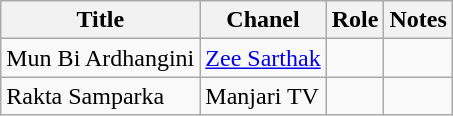<table class="wikitable plainrowheaders sortable" style="margin-right: 0;">
<tr>
<th>Title</th>
<th>Chanel</th>
<th>Role</th>
<th>Notes</th>
</tr>
<tr>
<td>Mun Bi Ardhangini</td>
<td><a href='#'>Zee Sarthak</a></td>
<td></td>
<td></td>
</tr>
<tr>
<td>Rakta Samparka</td>
<td>Manjari TV</td>
<td></td>
<td></td>
</tr>
</table>
